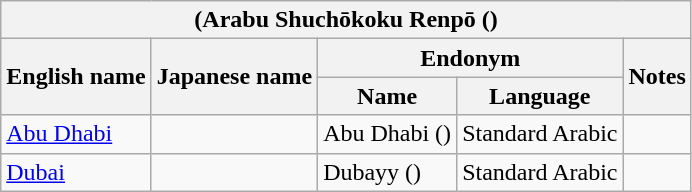<table class="wikitable sortable">
<tr>
<th colspan="5"> (Arabu Shuchōkoku Renpō ()</th>
</tr>
<tr>
<th rowspan="2">English name</th>
<th rowspan="2">Japanese name</th>
<th colspan="2">Endonym</th>
<th rowspan="2">Notes</th>
</tr>
<tr>
<th>Name</th>
<th>Language</th>
</tr>
<tr>
<td><a href='#'>Abu Dhabi</a></td>
<td></td>
<td>Abu Dhabi ()</td>
<td>Standard Arabic</td>
<td></td>
</tr>
<tr>
<td><a href='#'>Dubai</a></td>
<td></td>
<td>Dubayy ()</td>
<td>Standard Arabic</td>
<td></td>
</tr>
</table>
